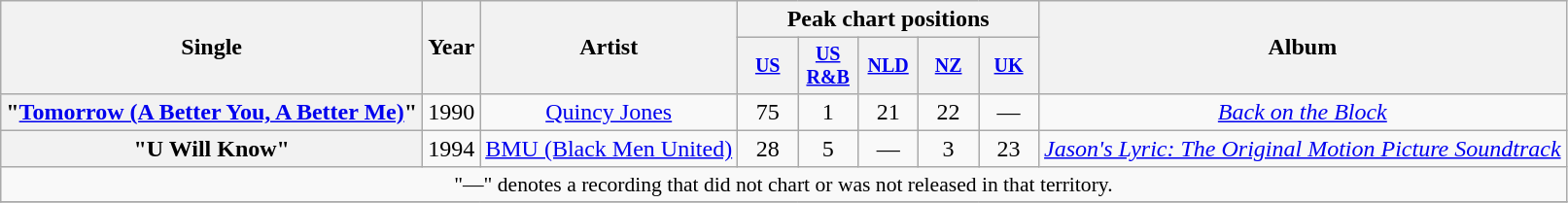<table class="wikitable plainrowheaders" style="text-align: center;" border="1">
<tr>
<th scope="col" rowspan="2">Single</th>
<th scope="col" rowspan="2">Year</th>
<th scope="col" rowspan="2">Artist</th>
<th scope="col" colspan="5">Peak chart positions</th>
<th scope="col" rowspan="2">Album</th>
</tr>
<tr style="font-size:smaller;">
<th width="35"><a href='#'>US</a><br></th>
<th width="35"><a href='#'>US<br>R&B</a><br></th>
<th width="35"><a href='#'>NLD</a><br></th>
<th width="35"><a href='#'>NZ</a><br></th>
<th width="35"><a href='#'>UK</a><br></th>
</tr>
<tr>
<th scope="row">"<a href='#'>Tomorrow (A Better You, A Better Me)</a>"</th>
<td>1990</td>
<td><a href='#'>Quincy Jones</a></td>
<td>75</td>
<td>1</td>
<td>21</td>
<td>22</td>
<td>—</td>
<td><em><a href='#'>Back on the Block</a></em></td>
</tr>
<tr>
<th scope="row">"U Will Know"</th>
<td>1994</td>
<td><a href='#'>BMU (Black Men United)</a></td>
<td>28</td>
<td>5</td>
<td>—</td>
<td>3</td>
<td>23</td>
<td><em><a href='#'>Jason's Lyric: The Original Motion Picture Soundtrack</a></em></td>
</tr>
<tr>
<td colspan="15" style="font-size:90%">"—" denotes a recording that did not chart or was not released in that territory.</td>
</tr>
<tr>
</tr>
</table>
